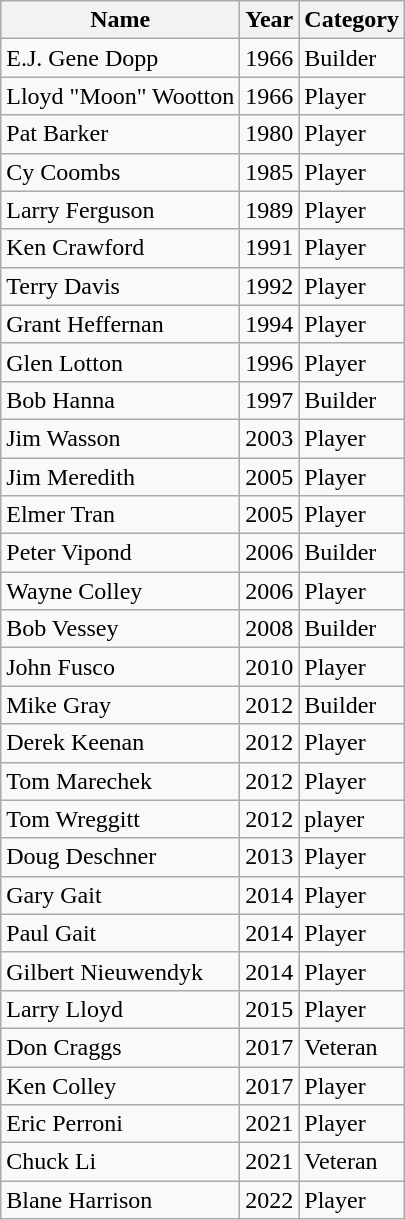<table class="wikitable">
<tr>
<th>Name</th>
<th>Year</th>
<th>Category</th>
</tr>
<tr>
<td>E.J. Gene Dopp</td>
<td>1966</td>
<td>Builder</td>
</tr>
<tr>
<td>Lloyd "Moon" Wootton</td>
<td>1966</td>
<td>Player</td>
</tr>
<tr>
<td>Pat Barker</td>
<td>1980</td>
<td>Player</td>
</tr>
<tr>
<td>Cy Coombs</td>
<td>1985</td>
<td>Player</td>
</tr>
<tr>
<td>Larry Ferguson</td>
<td>1989</td>
<td>Player</td>
</tr>
<tr>
<td>Ken Crawford</td>
<td>1991</td>
<td>Player</td>
</tr>
<tr>
<td>Terry Davis</td>
<td>1992</td>
<td>Player</td>
</tr>
<tr>
<td>Grant Heffernan</td>
<td>1994</td>
<td>Player</td>
</tr>
<tr>
<td>Glen Lotton</td>
<td>1996</td>
<td>Player</td>
</tr>
<tr>
<td>Bob Hanna</td>
<td>1997</td>
<td>Builder</td>
</tr>
<tr>
<td>Jim Wasson</td>
<td>2003</td>
<td>Player</td>
</tr>
<tr>
<td>Jim Meredith</td>
<td>2005</td>
<td>Player</td>
</tr>
<tr>
<td>Elmer Tran</td>
<td>2005</td>
<td>Player</td>
</tr>
<tr>
<td>Peter Vipond</td>
<td>2006</td>
<td>Builder</td>
</tr>
<tr>
<td>Wayne Colley</td>
<td>2006</td>
<td>Player</td>
</tr>
<tr>
<td>Bob Vessey</td>
<td>2008</td>
<td>Builder</td>
</tr>
<tr>
<td>John Fusco</td>
<td>2010</td>
<td>Player</td>
</tr>
<tr>
<td>Mike Gray</td>
<td>2012</td>
<td>Builder</td>
</tr>
<tr>
<td>Derek Keenan</td>
<td>2012</td>
<td>Player</td>
</tr>
<tr>
<td>Tom Marechek</td>
<td>2012</td>
<td>Player</td>
</tr>
<tr>
<td>Tom Wreggitt</td>
<td>2012</td>
<td>player</td>
</tr>
<tr>
<td>Doug Deschner</td>
<td>2013</td>
<td>Player</td>
</tr>
<tr>
<td>Gary Gait</td>
<td>2014</td>
<td>Player</td>
</tr>
<tr>
<td>Paul Gait</td>
<td>2014</td>
<td>Player</td>
</tr>
<tr>
<td>Gilbert Nieuwendyk</td>
<td>2014</td>
<td>Player</td>
</tr>
<tr>
<td>Larry Lloyd</td>
<td>2015</td>
<td>Player</td>
</tr>
<tr>
<td>Don Craggs</td>
<td>2017</td>
<td>Veteran</td>
</tr>
<tr>
<td>Ken Colley</td>
<td>2017</td>
<td>Player</td>
</tr>
<tr>
<td>Eric Perroni</td>
<td>2021</td>
<td>Player</td>
</tr>
<tr>
<td>Chuck Li</td>
<td>2021</td>
<td>Veteran</td>
</tr>
<tr>
<td>Blane Harrison</td>
<td>2022</td>
<td>Player</td>
</tr>
</table>
